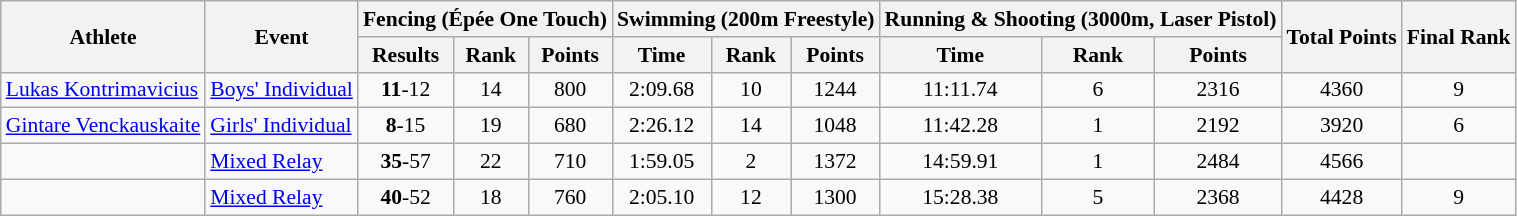<table class="wikitable" border="1" style="font-size:90%">
<tr>
<th rowspan=2>Athlete</th>
<th rowspan=2>Event</th>
<th colspan=3>Fencing (Épée One Touch)</th>
<th colspan=3>Swimming (200m Freestyle)</th>
<th colspan=3>Running & Shooting (3000m, Laser Pistol)</th>
<th rowspan=2>Total Points</th>
<th rowspan=2>Final Rank</th>
</tr>
<tr>
<th>Results</th>
<th>Rank</th>
<th>Points</th>
<th>Time</th>
<th>Rank</th>
<th>Points</th>
<th>Time</th>
<th>Rank</th>
<th>Points</th>
</tr>
<tr>
<td><a href='#'>Lukas Kontrimavicius</a></td>
<td><a href='#'>Boys' Individual</a></td>
<td align=center><strong>11</strong>-12</td>
<td align=center>14</td>
<td align=center>800</td>
<td align=center>2:09.68</td>
<td align=center>10</td>
<td align=center>1244</td>
<td align=center>11:11.74</td>
<td align=center>6</td>
<td align=center>2316</td>
<td align=center>4360</td>
<td align=center>9</td>
</tr>
<tr>
<td><a href='#'>Gintare Venckauskaite</a></td>
<td><a href='#'>Girls' Individual</a></td>
<td align=center><strong>8</strong>-15</td>
<td align=center>19</td>
<td align=center>680</td>
<td align=center>2:26.12</td>
<td align=center>14</td>
<td align=center>1048</td>
<td align=center>11:42.28</td>
<td align=center>1</td>
<td align=center>2192</td>
<td align=center>3920</td>
<td align=center>6</td>
</tr>
<tr>
<td><br></td>
<td><a href='#'>Mixed Relay</a></td>
<td align=center><strong>35</strong>-57</td>
<td align=center>22</td>
<td align=center>710</td>
<td align=center>1:59.05</td>
<td align=center>2</td>
<td align=center>1372</td>
<td align=center>14:59.91</td>
<td align=center>1</td>
<td align=center>2484</td>
<td align=center>4566</td>
<td align=center></td>
</tr>
<tr>
<td><br></td>
<td><a href='#'>Mixed Relay</a></td>
<td align=center><strong>40</strong>-52</td>
<td align=center>18</td>
<td align=center>760</td>
<td align=center>2:05.10</td>
<td align=center>12</td>
<td align=center>1300</td>
<td align=center>15:28.38</td>
<td align=center>5</td>
<td align=center>2368</td>
<td align=center>4428</td>
<td align=center>9</td>
</tr>
</table>
